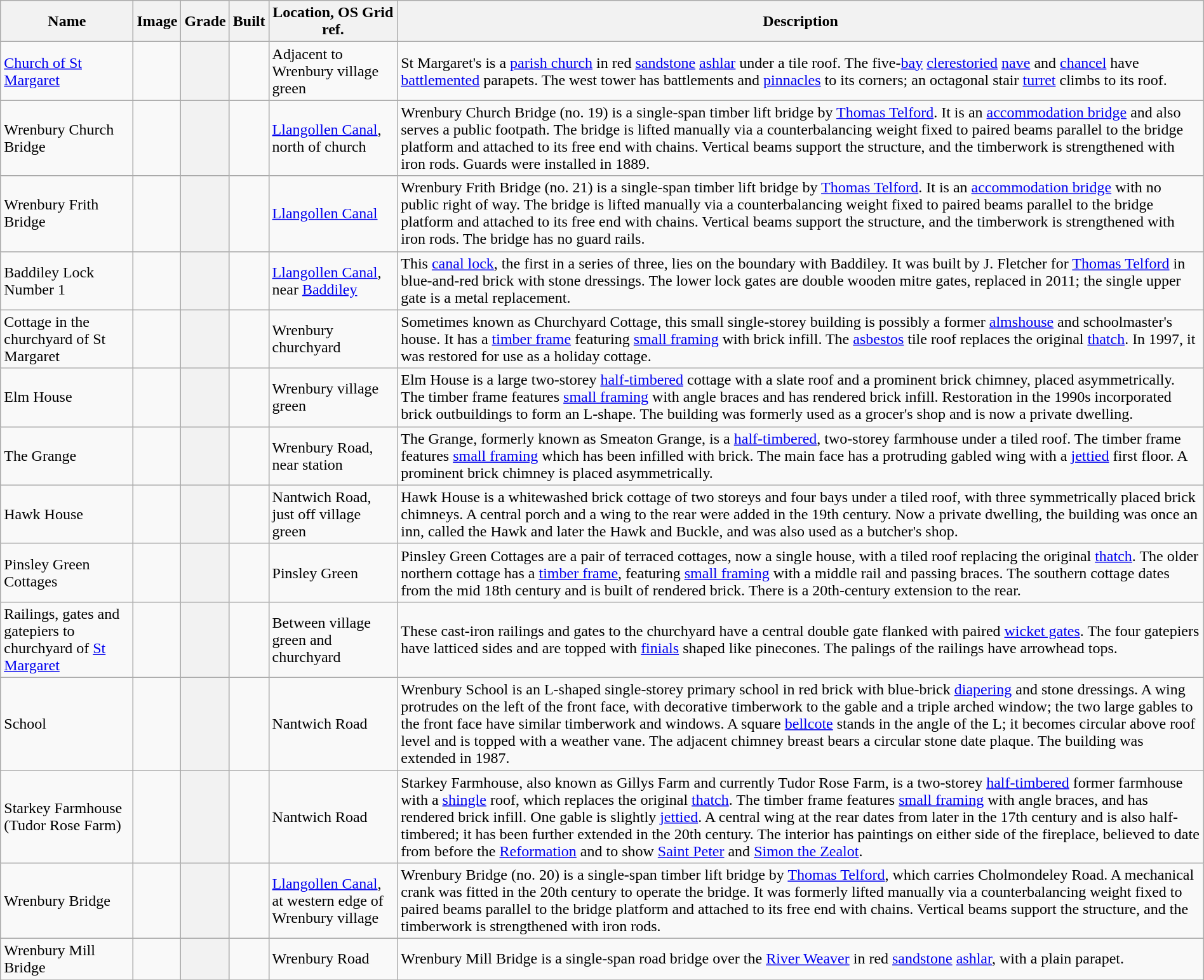<table class="wikitable sortable plainrowheaders" style="margin-right: 0;">
<tr>
<th scope="col">Name</th>
<th scope="col" class="unsortable">Image</th>
<th scope="col">Grade</th>
<th scope="col">Built</th>
<th scope="col">Location, OS Grid ref.</th>
<th scope="col" class="unsortable">Description</th>
</tr>
<tr>
<td scope="row"><a href='#'>Church of St Margaret</a></td>
<td></td>
<th></th>
<td></td>
<td>Adjacent to Wrenbury village green <small></small></td>
<td>St Margaret's is a <a href='#'>parish church</a> in red <a href='#'>sandstone</a> <a href='#'>ashlar</a> under a tile roof. The five-<a href='#'>bay</a> <a href='#'>clerestoried</a> <a href='#'>nave</a> and <a href='#'>chancel</a> have <a href='#'>battlemented</a> parapets. The west tower has battlements and <a href='#'>pinnacles</a> to its corners; an octagonal stair <a href='#'>turret</a> climbs to its roof.</td>
</tr>
<tr>
<td scope="row">Wrenbury Church Bridge</td>
<td></td>
<th></th>
<td></td>
<td><a href='#'>Llangollen Canal</a>, north of church <small></small></td>
<td>Wrenbury Church Bridge (no. 19) is a single-span timber lift bridge by <a href='#'>Thomas Telford</a>. It is an <a href='#'>accommodation bridge</a> and also serves a public footpath. The bridge is lifted manually via a counterbalancing weight fixed to paired beams parallel to the bridge platform and attached to its free end with chains. Vertical beams support the structure, and the timberwork is strengthened with iron rods. Guards were installed in 1889.</td>
</tr>
<tr>
<td scope="row">Wrenbury Frith Bridge</td>
<td></td>
<th></th>
<td></td>
<td><a href='#'>Llangollen Canal</a> <small></small></td>
<td>Wrenbury Frith Bridge (no. 21) is a single-span timber lift bridge by <a href='#'>Thomas Telford</a>. It is an <a href='#'>accommodation bridge</a> with no public right of way. The bridge is lifted manually via a counterbalancing weight fixed to paired beams parallel to the bridge platform and attached to its free end with chains. Vertical beams support the structure, and the timberwork is strengthened with iron rods. The bridge has no guard rails.</td>
</tr>
<tr>
<td scope="row">Baddiley Lock Number 1</td>
<td></td>
<th></th>
<td></td>
<td><a href='#'>Llangollen Canal</a>, near <a href='#'>Baddiley</a> <small></small></td>
<td>This <a href='#'>canal lock</a>, the first in a series of three, lies on the boundary with Baddiley. It was built by J. Fletcher for <a href='#'>Thomas Telford</a> in blue-and-red brick with stone dressings. The lower lock gates are double wooden mitre gates, replaced in 2011; the single upper gate is a metal replacement. </td>
</tr>
<tr>
<td scope="row">Cottage in the churchyard of St Margaret</td>
<td></td>
<th></th>
<td></td>
<td>Wrenbury churchyard <small></small></td>
<td>Sometimes known as Churchyard Cottage, this small single-storey building is possibly a former <a href='#'>almshouse</a> and schoolmaster's house. It has a <a href='#'>timber frame</a> featuring <a href='#'>small framing</a> with brick infill. The <a href='#'>asbestos</a> tile roof replaces the original <a href='#'>thatch</a>. In 1997, it was restored for use as a holiday cottage.</td>
</tr>
<tr>
<td scope="row">Elm House</td>
<td></td>
<th></th>
<td></td>
<td>Wrenbury village green <small></small></td>
<td>Elm House is a large two-storey <a href='#'>half-timbered</a> cottage with a slate roof and a prominent brick chimney, placed asymmetrically. The timber frame features <a href='#'>small framing</a> with angle braces and has rendered brick infill. Restoration in the 1990s incorporated brick outbuildings to form an L-shape. The building was formerly used as a grocer's shop and is now a private dwelling.</td>
</tr>
<tr>
<td scope="row">The Grange</td>
<td></td>
<th></th>
<td></td>
<td>Wrenbury Road, near station <small></small></td>
<td>The Grange, formerly known as Smeaton Grange, is a <a href='#'>half-timbered</a>, two-storey farmhouse under a tiled roof. The timber frame features <a href='#'>small framing</a> which has been infilled with brick. The main face has a protruding gabled wing with a <a href='#'>jettied</a> first floor. A prominent brick chimney is placed asymmetrically.</td>
</tr>
<tr>
<td scope="row">Hawk House</td>
<td></td>
<th></th>
<td></td>
<td>Nantwich Road, just off village green <small></small></td>
<td>Hawk House is a whitewashed brick cottage of two storeys and four bays under a tiled roof, with three symmetrically placed brick chimneys. A central porch and a wing to the rear were added in the 19th century. Now a private dwelling, the building was once an inn, called the Hawk and later the Hawk and Buckle, and was also used as a butcher's shop.</td>
</tr>
<tr>
<td scope="row">Pinsley Green Cottages</td>
<td></td>
<th></th>
<td></td>
<td>Pinsley Green <small></small></td>
<td>Pinsley Green Cottages are a pair of terraced cottages, now a single house, with a tiled roof replacing the original <a href='#'>thatch</a>. The older northern cottage has a <a href='#'>timber frame</a>, featuring <a href='#'>small framing</a> with a middle rail and passing braces. The southern cottage dates from the mid 18th century and is built of rendered brick. There is a 20th-century extension to the rear.</td>
</tr>
<tr>
<td scope="row">Railings, gates and gatepiers to churchyard of <a href='#'>St Margaret</a></td>
<td></td>
<th></th>
<td></td>
<td>Between village green and churchyard <small></small></td>
<td>These cast-iron railings and gates to the churchyard have a central double gate flanked with paired <a href='#'>wicket gates</a>. The four gatepiers have latticed sides and are topped with <a href='#'>finials</a> shaped like pinecones. The palings of the railings have arrowhead tops.</td>
</tr>
<tr>
<td scope="row">School</td>
<td></td>
<th></th>
<td></td>
<td>Nantwich Road <small></small></td>
<td>Wrenbury School is an L-shaped single-storey primary school in red brick with blue-brick <a href='#'>diapering</a> and stone dressings. A wing protrudes on the left of the front face, with decorative timberwork to the gable and a triple arched window; the two large gables to the front face have similar timberwork and windows. A square <a href='#'>bellcote</a> stands in the angle of the L; it becomes circular above roof level and is topped with a weather vane. The adjacent chimney breast bears a circular stone date plaque. The building was extended in 1987.</td>
</tr>
<tr>
<td scope="row">Starkey Farmhouse<br>(Tudor Rose Farm)</td>
<td></td>
<th></th>
<td></td>
<td>Nantwich Road <small></small></td>
<td>Starkey Farmhouse, also known as Gillys Farm and currently Tudor Rose Farm, is a two-storey <a href='#'>half-timbered</a> former farmhouse with a <a href='#'>shingle</a> roof, which replaces the original <a href='#'>thatch</a>. The timber frame features <a href='#'>small framing</a> with angle braces, and has rendered brick infill. One gable is slightly <a href='#'>jettied</a>. A central wing at the rear dates from later in the 17th century and is also half-timbered; it has been further extended in the 20th century. The interior has paintings on either side of the fireplace, believed to date from before the <a href='#'>Reformation</a> and to show <a href='#'>Saint Peter</a> and <a href='#'>Simon the Zealot</a>.</td>
</tr>
<tr>
<td scope="row">Wrenbury Bridge</td>
<td></td>
<th></th>
<td></td>
<td><a href='#'>Llangollen Canal</a>, at western edge of Wrenbury village <small></small></td>
<td>Wrenbury Bridge (no. 20) is a single-span timber lift bridge by <a href='#'>Thomas Telford</a>, which carries Cholmondeley Road.  A mechanical crank was fitted in the 20th century to operate the bridge. It was formerly lifted manually via a counterbalancing weight fixed to paired beams parallel to the bridge platform and attached to its free end with chains. Vertical beams support the structure, and the timberwork is strengthened with iron rods.</td>
</tr>
<tr>
<td scope="row">Wrenbury Mill Bridge</td>
<td></td>
<th></th>
<td></td>
<td>Wrenbury Road <small></small> </td>
<td>Wrenbury Mill Bridge is a single-span road bridge over the <a href='#'>River Weaver</a> in red <a href='#'>sandstone</a> <a href='#'>ashlar</a>, with a plain parapet.</td>
</tr>
<tr>
</tr>
</table>
